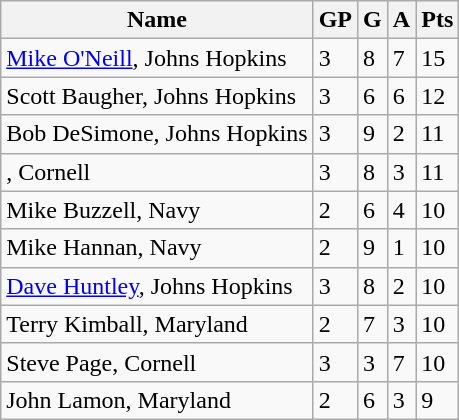<table class="wikitable">
<tr>
<th>Name</th>
<th>GP</th>
<th>G</th>
<th>A</th>
<th>Pts</th>
</tr>
<tr>
<td><a href='#'>Mike O'Neill</a>, Johns Hopkins</td>
<td>3</td>
<td>8</td>
<td>7</td>
<td>15</td>
</tr>
<tr>
<td>Scott Baugher, Johns Hopkins</td>
<td>3</td>
<td>6</td>
<td>6</td>
<td>12</td>
</tr>
<tr>
<td>Bob DeSimone, Johns Hopkins</td>
<td>3</td>
<td>9</td>
<td>2</td>
<td>11</td>
</tr>
<tr>
<td>, Cornell</td>
<td>3</td>
<td>8</td>
<td>3</td>
<td>11</td>
</tr>
<tr>
<td>Mike Buzzell, Navy</td>
<td>2</td>
<td>6</td>
<td>4</td>
<td>10</td>
</tr>
<tr>
<td>Mike Hannan, Navy</td>
<td>2</td>
<td>9</td>
<td>1</td>
<td>10</td>
</tr>
<tr>
<td><a href='#'>Dave Huntley</a>, Johns Hopkins</td>
<td>3</td>
<td>8</td>
<td>2</td>
<td>10</td>
</tr>
<tr>
<td>Terry Kimball, Maryland</td>
<td>2</td>
<td>7</td>
<td>3</td>
<td>10</td>
</tr>
<tr>
<td>Steve Page, Cornell</td>
<td>3</td>
<td>3</td>
<td>7</td>
<td>10</td>
</tr>
<tr>
<td>John Lamon, Maryland</td>
<td>2</td>
<td>6</td>
<td>3</td>
<td>9</td>
</tr>
</table>
